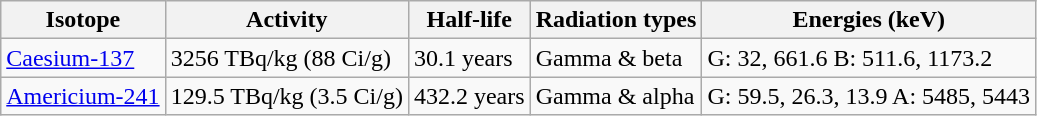<table class="wikitable" Border="1">
<tr>
<th>Isotope</th>
<th>Activity</th>
<th>Half-life</th>
<th>Radiation types</th>
<th>Energies (keV)</th>
</tr>
<tr>
<td><a href='#'>Caesium-137</a></td>
<td>3256 TBq/kg (88 Ci/g)</td>
<td>30.1 years</td>
<td>Gamma & beta</td>
<td>G: 32, 661.6 B: 511.6, 1173.2</td>
</tr>
<tr>
<td><a href='#'>Americium-241</a></td>
<td>129.5 TBq/kg (3.5 Ci/g)</td>
<td>432.2 years</td>
<td>Gamma & alpha</td>
<td>G: 59.5, 26.3, 13.9 A: 5485, 5443</td>
</tr>
</table>
